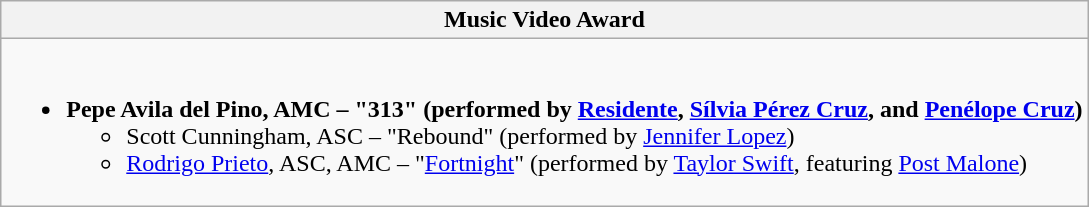<table class=wikitable style="width=100%">
<tr>
<th colspan="2">Music Video Award</th>
</tr>
<tr>
<td valign="top" colspan="2"><br><ul><li><strong>Pepe Avila del Pino, AMC – "313" (performed by <a href='#'>Residente</a>, <a href='#'>Sílvia Pérez Cruz</a>, and <a href='#'>Penélope Cruz</a>)</strong><ul><li>Scott Cunningham, ASC – "Rebound" (performed by <a href='#'>Jennifer Lopez</a>)</li><li><a href='#'>Rodrigo Prieto</a>, ASC, AMC – "<a href='#'>Fortnight</a>" (performed by <a href='#'>Taylor Swift</a>, featuring <a href='#'>Post Malone</a>)</li></ul></li></ul></td>
</tr>
</table>
